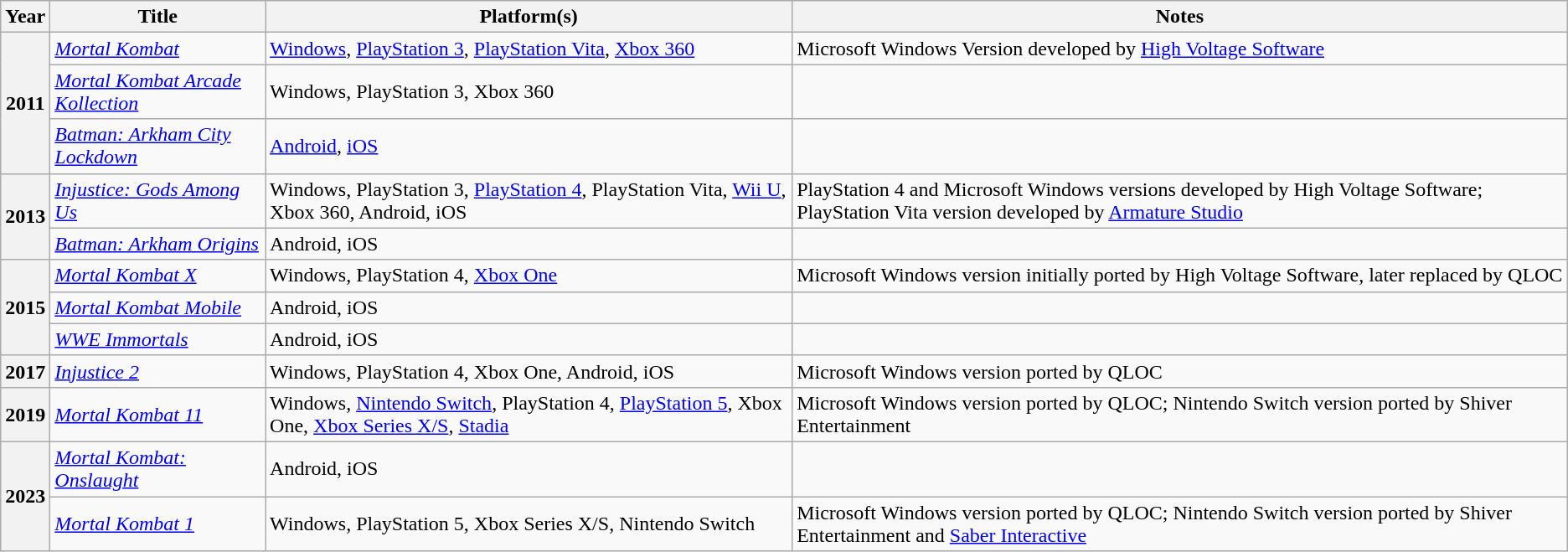<table class="wikitable sortable plainrowheaders">
<tr>
<th scope="col">Year</th>
<th scope="col">Title</th>
<th scope="col">Platform(s)</th>
<th>Notes</th>
</tr>
<tr>
<th scope="row" rowspan="3">2011</th>
<td><em><a href='#'>Mortal Kombat</a></em></td>
<td><a href='#'>Windows</a>, <a href='#'>PlayStation 3</a>, <a href='#'>PlayStation Vita</a>, <a href='#'>Xbox 360</a></td>
<td>Microsoft Windows Version developed by <a href='#'>High Voltage Software</a></td>
</tr>
<tr>
<td><em><a href='#'>Mortal Kombat Arcade Kollection</a></em></td>
<td>Windows, PlayStation 3, Xbox 360</td>
<td></td>
</tr>
<tr>
<td><em><a href='#'>Batman: Arkham City Lockdown</a></em></td>
<td><a href='#'>Android</a>, <a href='#'>iOS</a></td>
<td></td>
</tr>
<tr>
<th scope="row" rowspan="2">2013</th>
<td><em><a href='#'>Injustice: Gods Among Us</a></em></td>
<td>Windows, PlayStation 3, <a href='#'>PlayStation 4</a>, PlayStation Vita, <a href='#'>Wii U</a>, Xbox 360, Android, iOS</td>
<td>PlayStation 4 and Microsoft Windows versions developed by High Voltage Software; PlayStation Vita version developed by <a href='#'>Armature Studio</a></td>
</tr>
<tr>
<td><em><a href='#'>Batman: Arkham Origins</a></em></td>
<td>Android, iOS</td>
<td></td>
</tr>
<tr>
<th scope="row" rowspan="3">2015</th>
<td><em><a href='#'>Mortal Kombat X</a></em></td>
<td>Windows, PlayStation 4, <a href='#'>Xbox One</a></td>
<td>Microsoft Windows version initially ported by High Voltage Software, later replaced by QLOC</td>
</tr>
<tr>
<td><em><a href='#'>Mortal Kombat Mobile</a></em></td>
<td>Android, iOS</td>
<td></td>
</tr>
<tr>
<td><em><a href='#'>WWE Immortals</a></em></td>
<td>Android, iOS</td>
<td></td>
</tr>
<tr>
<th scope="row">2017</th>
<td><em><a href='#'>Injustice 2</a></em></td>
<td>Windows, PlayStation 4, Xbox One, Android, iOS</td>
<td>Microsoft Windows version ported by QLOC</td>
</tr>
<tr>
<th scope="row">2019</th>
<td><em><a href='#'>Mortal Kombat 11</a></em></td>
<td>Windows, <a href='#'>Nintendo Switch</a>, PlayStation 4, <a href='#'>PlayStation 5</a>, Xbox One, <a href='#'>Xbox Series X/S</a>, <a href='#'>Stadia</a></td>
<td>Microsoft Windows version ported by QLOC; Nintendo Switch version ported by Shiver Entertainment</td>
</tr>
<tr>
<th scope="row" rowspan="2">2023</th>
<td><em><a href='#'>Mortal Kombat: Onslaught</a></em></td>
<td>Android, iOS</td>
<td></td>
</tr>
<tr>
<td><em><a href='#'>Mortal Kombat 1</a></em></td>
<td>Windows, PlayStation 5, Xbox Series X/S, Nintendo Switch</td>
<td>Microsoft Windows version ported by QLOC; Nintendo Switch version ported by Shiver Entertainment and <a href='#'>Saber Interactive</a></td>
</tr>
</table>
